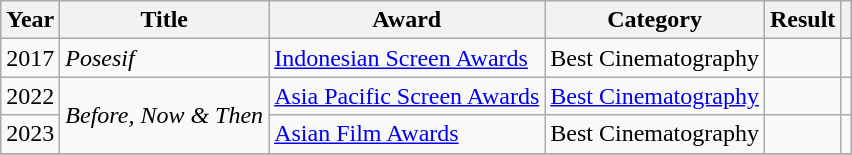<table class="wikitable">
<tr>
<th>Year</th>
<th>Title</th>
<th>Award</th>
<th>Category</th>
<th>Result</th>
<th></th>
</tr>
<tr>
<td>2017</td>
<td><em>Posesif</em></td>
<td><a href='#'>Indonesian Screen Awards</a></td>
<td>Best Cinematography</td>
<td></td>
<td align="center"></td>
</tr>
<tr>
<td>2022</td>
<td rowspan="2"><em>Before, Now & Then</em></td>
<td><a href='#'>Asia Pacific Screen Awards</a></td>
<td><a href='#'>Best Cinematography</a></td>
<td></td>
<td align="center"></td>
</tr>
<tr>
<td>2023</td>
<td><a href='#'>Asian Film Awards</a></td>
<td>Best Cinematography</td>
<td></td>
<td align="center"></td>
</tr>
<tr>
</tr>
</table>
